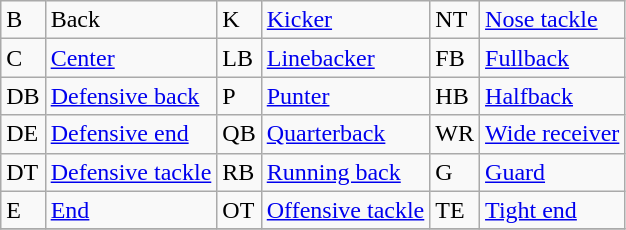<table class="wikitable">
<tr>
<td>B</td>
<td>Back</td>
<td>K</td>
<td><a href='#'>Kicker</a></td>
<td>NT</td>
<td><a href='#'>Nose tackle</a></td>
</tr>
<tr>
<td>C</td>
<td><a href='#'>Center</a></td>
<td>LB</td>
<td><a href='#'>Linebacker</a></td>
<td>FB</td>
<td><a href='#'>Fullback</a></td>
</tr>
<tr>
<td>DB</td>
<td><a href='#'>Defensive back</a></td>
<td>P</td>
<td><a href='#'>Punter</a></td>
<td>HB</td>
<td><a href='#'>Halfback</a></td>
</tr>
<tr>
<td>DE</td>
<td><a href='#'>Defensive end</a></td>
<td>QB</td>
<td><a href='#'>Quarterback</a></td>
<td>WR</td>
<td><a href='#'>Wide receiver</a></td>
</tr>
<tr>
<td>DT</td>
<td><a href='#'>Defensive tackle</a></td>
<td>RB</td>
<td><a href='#'>Running back</a></td>
<td>G</td>
<td><a href='#'>Guard</a></td>
</tr>
<tr>
<td>E</td>
<td><a href='#'>End</a></td>
<td>OT</td>
<td><a href='#'>Offensive tackle</a></td>
<td>TE</td>
<td><a href='#'>Tight end</a></td>
</tr>
<tr>
</tr>
</table>
